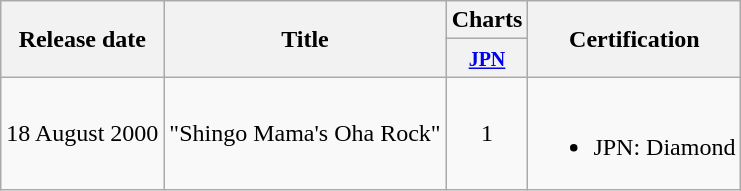<table class="wikitable">
<tr>
<th rowspan="2">Release date</th>
<th rowspan="2">Title</th>
<th>Charts</th>
<th rowspan="2">Certification</th>
</tr>
<tr>
<th width="30"><small><a href='#'>JPN</a></small></th>
</tr>
<tr>
<td>18 August 2000</td>
<td>"Shingo Mama's Oha Rock"</td>
<td style="text-align:center;">1</td>
<td><br><ul><li>JPN: Diamond</li></ul></td>
</tr>
</table>
